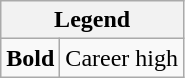<table class="wikitable mw-collapsible mw-collapsed">
<tr>
<th colspan="2">Legend</th>
</tr>
<tr>
<td><strong>Bold</strong></td>
<td>Career high</td>
</tr>
</table>
